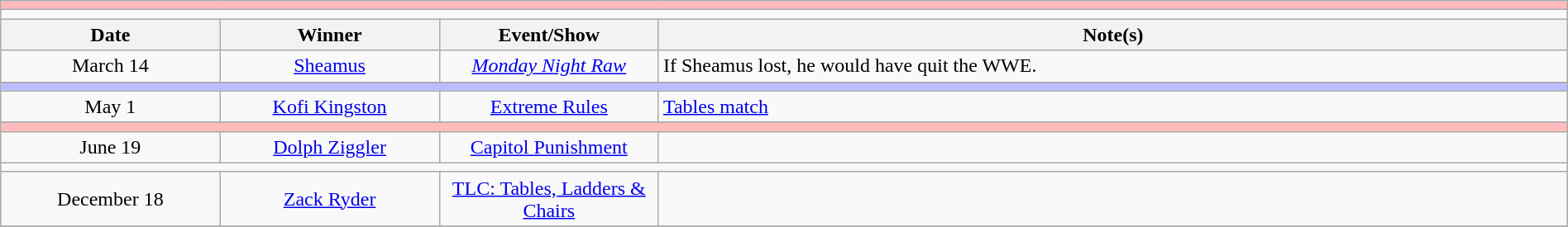<table class="wikitable" style="text-align:center; width:100%;">
<tr style="background:#FBB;">
<td colspan="5"></td>
</tr>
<tr>
<td colspan="5"><strong></strong></td>
</tr>
<tr>
<th width=14%>Date</th>
<th width=14%>Winner</th>
<th width=14%>Event/Show</th>
<th width=58%>Note(s)</th>
</tr>
<tr>
<td>March 14</td>
<td><a href='#'>Sheamus</a></td>
<td><em><a href='#'>Monday Night Raw</a></em></td>
<td align=left>If Sheamus lost, he would have quit the WWE.</td>
</tr>
<tr>
</tr>
<tr style="background:#BBF;">
<td colspan="5"></td>
</tr>
<tr>
<td>May 1</td>
<td><a href='#'>Kofi Kingston</a></td>
<td><a href='#'>Extreme Rules</a></td>
<td align=left><a href='#'>Tables match</a></td>
</tr>
<tr>
</tr>
<tr style="background:#FBB;">
<td colspan="5"></td>
</tr>
<tr>
<td>June 19</td>
<td><a href='#'>Dolph Ziggler</a></td>
<td><a href='#'>Capitol Punishment</a></td>
<td></td>
</tr>
<tr>
<td colspan="5"></td>
</tr>
<tr>
<td>December 18</td>
<td><a href='#'>Zack Ryder</a></td>
<td><a href='#'>TLC: Tables, Ladders & Chairs</a></td>
<td></td>
</tr>
<tr>
</tr>
</table>
